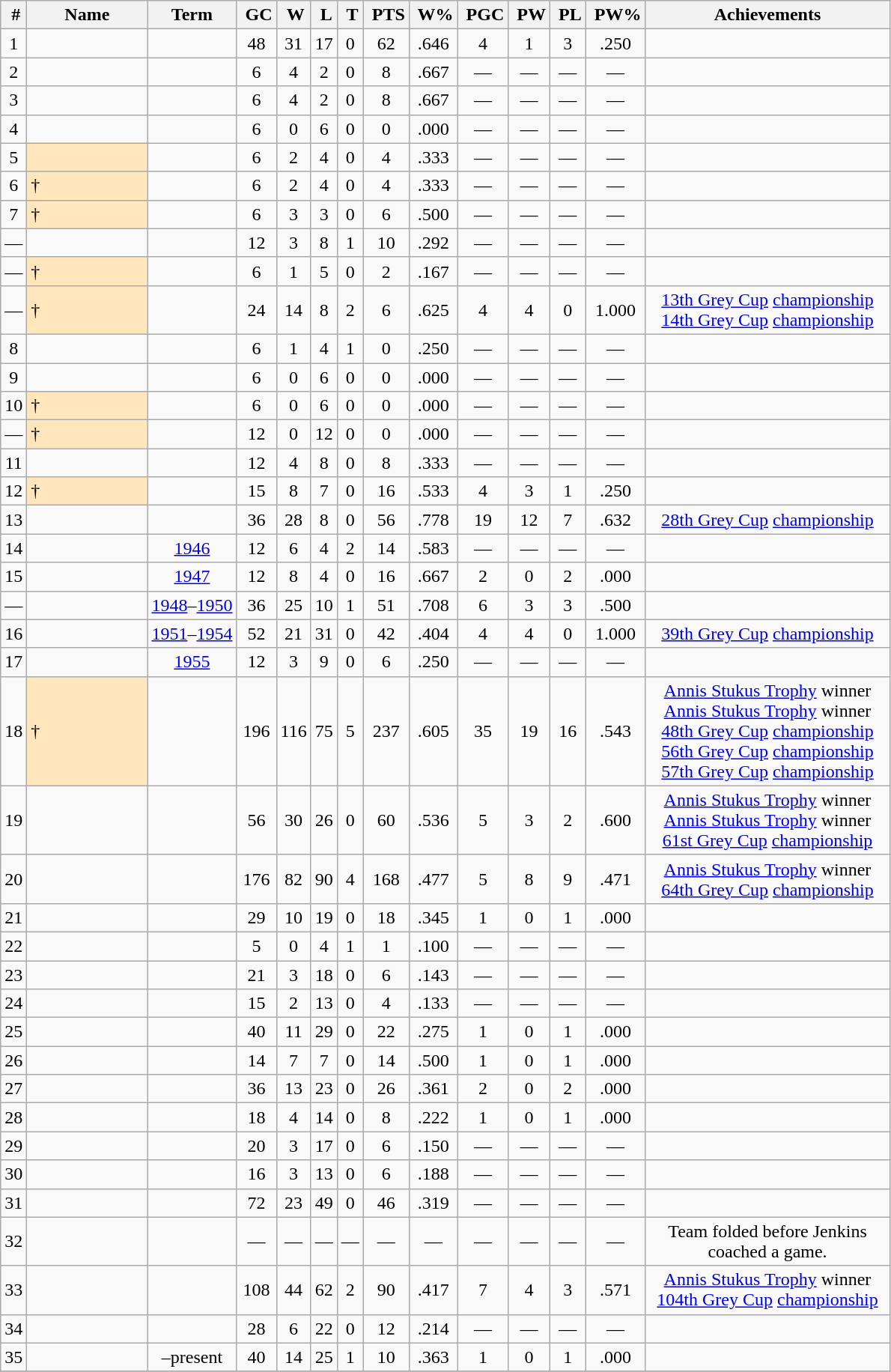<table class="wikitable sortable" style="text-align:center;">
<tr>
<th> #</th>
<th width=100>Name</th>
<th>Term</th>
<th> GC</th>
<th> W</th>
<th> L</th>
<th> T</th>
<th> PTS</th>
<th> W%</th>
<th> PGC</th>
<th> PW</th>
<th> PL</th>
<th> PW%</th>
<th width=210 class=unsortable>Achievements</th>
</tr>
<tr>
<td>1</td>
<td align=left></td>
<td></td>
<td>48</td>
<td>31</td>
<td>17</td>
<td>0</td>
<td>62</td>
<td>.646</td>
<td>4</td>
<td>1</td>
<td>3</td>
<td>.250</td>
<td></td>
</tr>
<tr>
<td>2</td>
<td align=left></td>
<td></td>
<td>6</td>
<td>4</td>
<td>2</td>
<td>0</td>
<td>8</td>
<td>.667</td>
<td>—</td>
<td>—</td>
<td>—</td>
<td>—</td>
<td></td>
</tr>
<tr>
<td>3</td>
<td align=left></td>
<td></td>
<td>6</td>
<td>4</td>
<td>2</td>
<td>0</td>
<td>8</td>
<td>.667</td>
<td>—</td>
<td>—</td>
<td>—</td>
<td>—</td>
<td></td>
</tr>
<tr>
<td>4</td>
<td align=left></td>
<td></td>
<td>6</td>
<td>0</td>
<td>6</td>
<td>0</td>
<td>0</td>
<td>.000</td>
<td>—</td>
<td>—</td>
<td>—</td>
<td>—</td>
<td></td>
</tr>
<tr>
<td>5</td>
<td align=left style="background-color:#FFE6BD"></td>
<td></td>
<td>6</td>
<td>2</td>
<td>4</td>
<td>0</td>
<td>4</td>
<td>.333</td>
<td>—</td>
<td>—</td>
<td>—</td>
<td>—</td>
<td></td>
</tr>
<tr>
<td>6</td>
<td align=left style="background-color:#FFE6BD">†</td>
<td></td>
<td>6</td>
<td>2</td>
<td>4</td>
<td>0</td>
<td>4</td>
<td>.333</td>
<td>—</td>
<td>—</td>
<td>—</td>
<td>—</td>
<td></td>
</tr>
<tr>
<td>7</td>
<td align=left style="background-color:#FFE6BD">†</td>
<td></td>
<td>6</td>
<td>3</td>
<td>3</td>
<td>0</td>
<td>6</td>
<td>.500</td>
<td>—</td>
<td>—</td>
<td>—</td>
<td>—</td>
<td></td>
</tr>
<tr>
<td>—</td>
<td align=left></td>
<td></td>
<td>12</td>
<td>3</td>
<td>8</td>
<td>1</td>
<td>10</td>
<td>.292</td>
<td>—</td>
<td>—</td>
<td>—</td>
<td>—</td>
<td></td>
</tr>
<tr>
<td>—</td>
<td align=left style="background-color:#FFE6BD">†</td>
<td></td>
<td>6</td>
<td>1</td>
<td>5</td>
<td>0</td>
<td>2</td>
<td>.167</td>
<td>—</td>
<td>—</td>
<td>—</td>
<td>—</td>
<td></td>
</tr>
<tr>
<td>—</td>
<td align=left style="background-color:#FFE6BD">†</td>
<td></td>
<td>24</td>
<td>14</td>
<td>8</td>
<td>2</td>
<td>6</td>
<td>.625</td>
<td>4</td>
<td>4</td>
<td>0</td>
<td>1.000</td>
<td><a href='#'>13th Grey Cup</a> <a href='#'>championship</a><br><a href='#'>14th Grey Cup</a> <a href='#'>championship</a></td>
</tr>
<tr>
<td>8</td>
<td align=left></td>
<td></td>
<td>6</td>
<td>1</td>
<td>4</td>
<td>1</td>
<td>0</td>
<td>.250</td>
<td>—</td>
<td>—</td>
<td>—</td>
<td>—</td>
<td></td>
</tr>
<tr>
<td>9</td>
<td align=left></td>
<td></td>
<td>6</td>
<td>0</td>
<td>6</td>
<td>0</td>
<td>0</td>
<td>.000</td>
<td>—</td>
<td>—</td>
<td>—</td>
<td>—</td>
<td></td>
</tr>
<tr>
<td>10</td>
<td align=left style="background-color:#FFE6BD">†</td>
<td></td>
<td>6</td>
<td>0</td>
<td>6</td>
<td>0</td>
<td>0</td>
<td>.000</td>
<td>—</td>
<td>—</td>
<td>—</td>
<td>—</td>
<td></td>
</tr>
<tr>
<td>—</td>
<td align=left style="background-color:#FFE6BD">†</td>
<td></td>
<td>12</td>
<td>0</td>
<td>12</td>
<td>0</td>
<td>0</td>
<td>.000</td>
<td>—</td>
<td>—</td>
<td>—</td>
<td>—</td>
<td></td>
</tr>
<tr>
<td>11</td>
<td align=left></td>
<td></td>
<td>12</td>
<td>4</td>
<td>8</td>
<td>0</td>
<td>8</td>
<td>.333</td>
<td>—</td>
<td>—</td>
<td>—</td>
<td>—</td>
<td></td>
</tr>
<tr>
<td>12</td>
<td align=left style="background-color:#FFE6BD">†</td>
<td></td>
<td>15</td>
<td>8</td>
<td>7</td>
<td>0</td>
<td>16</td>
<td>.533</td>
<td>4</td>
<td>3</td>
<td>1</td>
<td>.250</td>
<td></td>
</tr>
<tr>
<td>13</td>
<td align=left></td>
<td></td>
<td>36</td>
<td>28</td>
<td>8</td>
<td>0</td>
<td>56</td>
<td>.778</td>
<td>19</td>
<td>12</td>
<td>7</td>
<td>.632</td>
<td><a href='#'>28th Grey Cup</a> <a href='#'>championship</a></td>
</tr>
<tr>
<td>14</td>
<td align=left></td>
<td><a href='#'>1946</a></td>
<td>12</td>
<td>6</td>
<td>4</td>
<td>2</td>
<td>14</td>
<td>.583</td>
<td>—</td>
<td>—</td>
<td>—</td>
<td>—</td>
<td></td>
</tr>
<tr>
<td>15</td>
<td align=left></td>
<td><a href='#'>1947</a></td>
<td>12</td>
<td>8</td>
<td>4</td>
<td>0</td>
<td>16</td>
<td>.667</td>
<td>2</td>
<td>0</td>
<td>2</td>
<td>.000</td>
<td></td>
</tr>
<tr>
<td>—</td>
<td align=left></td>
<td><a href='#'>1948</a>–<a href='#'>1950</a></td>
<td>36</td>
<td>25</td>
<td>10</td>
<td>1</td>
<td>51</td>
<td>.708</td>
<td>6</td>
<td>3</td>
<td>3</td>
<td>.500</td>
<td></td>
</tr>
<tr>
<td>16</td>
<td align=left></td>
<td><a href='#'>1951</a>–<a href='#'>1954</a></td>
<td>52</td>
<td>21</td>
<td>31</td>
<td>0</td>
<td>42</td>
<td>.404</td>
<td>4</td>
<td>4</td>
<td>0</td>
<td>1.000</td>
<td><a href='#'>39th Grey Cup</a> <a href='#'>championship</a></td>
</tr>
<tr>
<td>17</td>
<td align=left></td>
<td><a href='#'>1955</a></td>
<td>12</td>
<td>3</td>
<td>9</td>
<td>0</td>
<td>6</td>
<td>.250</td>
<td>—</td>
<td>—</td>
<td>—</td>
<td>—</td>
<td></td>
</tr>
<tr>
<td>18</td>
<td align=left style="background-color:#FFE6BD">†</td>
<td></td>
<td>196</td>
<td>116</td>
<td>75</td>
<td>5</td>
<td>237</td>
<td>.605</td>
<td>35</td>
<td>19</td>
<td>16</td>
<td>.543</td>
<td> <a href='#'>Annis Stukus Trophy</a> winner<br> <a href='#'>Annis Stukus Trophy</a> winner<br><a href='#'>48th Grey Cup</a> <a href='#'>championship</a><br><a href='#'>56th Grey Cup</a> <a href='#'>championship</a><br><a href='#'>57th Grey Cup</a> <a href='#'>championship</a></td>
</tr>
<tr>
<td>19</td>
<td align=left></td>
<td></td>
<td>56</td>
<td>30</td>
<td>26</td>
<td>0</td>
<td>60</td>
<td>.536</td>
<td>5</td>
<td>3</td>
<td>2</td>
<td>.600</td>
<td> <a href='#'>Annis Stukus Trophy</a> winner<br> <a href='#'>Annis Stukus Trophy</a> winner<br><a href='#'>61st Grey Cup</a> <a href='#'>championship</a></td>
</tr>
<tr>
<td>20</td>
<td align=left></td>
<td></td>
<td>176</td>
<td>82</td>
<td>90</td>
<td>4</td>
<td>168</td>
<td>.477</td>
<td>5</td>
<td>8</td>
<td>9</td>
<td>.471</td>
<td> <a href='#'>Annis Stukus Trophy</a> winner<br><a href='#'>64th Grey Cup</a> <a href='#'>championship</a></td>
</tr>
<tr>
<td>21</td>
<td align=left></td>
<td></td>
<td>29</td>
<td>10</td>
<td>19</td>
<td>0</td>
<td>18</td>
<td>.345</td>
<td>1</td>
<td>0</td>
<td>1</td>
<td>.000</td>
<td></td>
</tr>
<tr>
<td>22</td>
<td align=left></td>
<td></td>
<td>5</td>
<td>0</td>
<td>4</td>
<td>1</td>
<td>1</td>
<td>.100</td>
<td>—</td>
<td>—</td>
<td>—</td>
<td>—</td>
<td></td>
</tr>
<tr>
<td>23</td>
<td align=left></td>
<td></td>
<td>21</td>
<td>3</td>
<td>18</td>
<td>0</td>
<td>6</td>
<td>.143</td>
<td>—</td>
<td>—</td>
<td>—</td>
<td>—</td>
<td></td>
</tr>
<tr>
<td>24</td>
<td align=left></td>
<td></td>
<td>15</td>
<td>2</td>
<td>13</td>
<td>0</td>
<td>4</td>
<td>.133</td>
<td>—</td>
<td>—</td>
<td>—</td>
<td>—</td>
<td></td>
</tr>
<tr>
<td>25</td>
<td align=left></td>
<td></td>
<td>40</td>
<td>11</td>
<td>29</td>
<td>0</td>
<td>22</td>
<td>.275</td>
<td>1</td>
<td>0</td>
<td>1</td>
<td>.000</td>
<td></td>
</tr>
<tr>
<td>26</td>
<td align=left></td>
<td></td>
<td>14</td>
<td>7</td>
<td>7</td>
<td>0</td>
<td>14</td>
<td>.500</td>
<td>1</td>
<td>0</td>
<td>1</td>
<td>.000</td>
<td></td>
</tr>
<tr>
<td>27</td>
<td align=left></td>
<td></td>
<td>36</td>
<td>13</td>
<td>23</td>
<td>0</td>
<td>26</td>
<td>.361</td>
<td>2</td>
<td>0</td>
<td>2</td>
<td>.000</td>
<td></td>
</tr>
<tr>
<td>28</td>
<td align=left></td>
<td></td>
<td>18</td>
<td>4</td>
<td>14</td>
<td>0</td>
<td>8</td>
<td>.222</td>
<td>1</td>
<td>0</td>
<td>1</td>
<td>.000</td>
<td></td>
</tr>
<tr>
<td>29</td>
<td align=left></td>
<td></td>
<td>20</td>
<td>3</td>
<td>17</td>
<td>0</td>
<td>6</td>
<td>.150</td>
<td>—</td>
<td>—</td>
<td>—</td>
<td>—</td>
<td></td>
</tr>
<tr>
<td>30</td>
<td align=left></td>
<td></td>
<td>16</td>
<td>3</td>
<td>13</td>
<td>0</td>
<td>6</td>
<td>.188</td>
<td>—</td>
<td>—</td>
<td>—</td>
<td>—</td>
<td></td>
</tr>
<tr>
<td>31</td>
<td align=left></td>
<td></td>
<td>72</td>
<td>23</td>
<td>49</td>
<td>0</td>
<td>46</td>
<td>.319</td>
<td>—</td>
<td>—</td>
<td>—</td>
<td>—</td>
<td></td>
</tr>
<tr>
<td>32</td>
<td align=left></td>
<td></td>
<td>—</td>
<td>—</td>
<td>—</td>
<td>—</td>
<td>—</td>
<td>—</td>
<td>—</td>
<td>—</td>
<td>—</td>
<td>—</td>
<td>Team folded before Jenkins coached a game.</td>
</tr>
<tr>
<td>33</td>
<td align=left></td>
<td></td>
<td>108</td>
<td>44</td>
<td>62</td>
<td>2</td>
<td>90</td>
<td>.417</td>
<td>7</td>
<td>4</td>
<td>3</td>
<td>.571</td>
<td> <a href='#'>Annis Stukus Trophy</a> winner<br><a href='#'>104th Grey Cup</a> <a href='#'>championship</a></td>
</tr>
<tr>
<td>34</td>
<td align=left></td>
<td></td>
<td>28</td>
<td>6</td>
<td>22</td>
<td>0</td>
<td>12</td>
<td>.214</td>
<td>—</td>
<td>—</td>
<td>—</td>
<td>—</td>
<td></td>
</tr>
<tr>
<td>35</td>
<td align=left></td>
<td>–present</td>
<td>40</td>
<td>14</td>
<td>25</td>
<td>1</td>
<td>10</td>
<td>.363</td>
<td>1</td>
<td>0</td>
<td>1</td>
<td>.000</td>
<td></td>
</tr>
<tr>
</tr>
</table>
